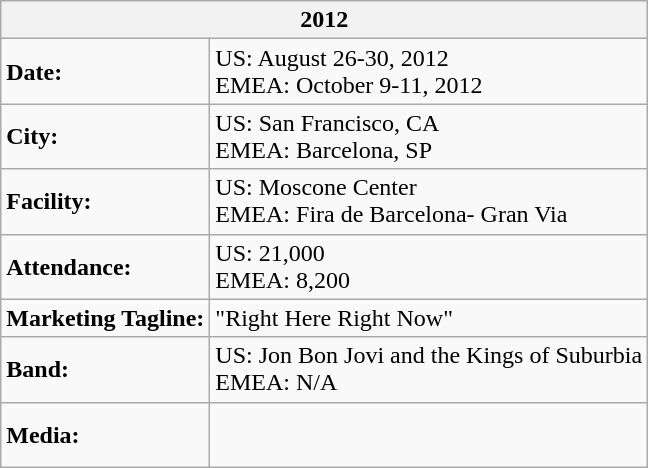<table class="wikitable">
<tr>
<th colspan="2">2012</th>
</tr>
<tr>
<td><strong>Date:</strong></td>
<td>US: August 26-30, 2012<br>EMEA: October 9-11, 2012</td>
</tr>
<tr>
<td><strong>City:</strong></td>
<td>US: San Francisco, CA<br>EMEA: Barcelona, SP</td>
</tr>
<tr>
<td><strong>Facility:</strong></td>
<td>US: Moscone Center<br>EMEA: Fira de Barcelona- Gran Via</td>
</tr>
<tr>
<td><strong>Attendance:</strong></td>
<td>US: 21,000<br>EMEA: 8,200</td>
</tr>
<tr>
<td><strong>Marketing Tagline:</strong></td>
<td>"Right Here Right Now"</td>
</tr>
<tr>
<td><strong>Band:</strong></td>
<td>US: Jon Bon Jovi and the Kings of Suburbia<br>EMEA: N/A</td>
</tr>
<tr>
<td><strong>Media:</strong></td>
<td><br><br></td>
</tr>
</table>
